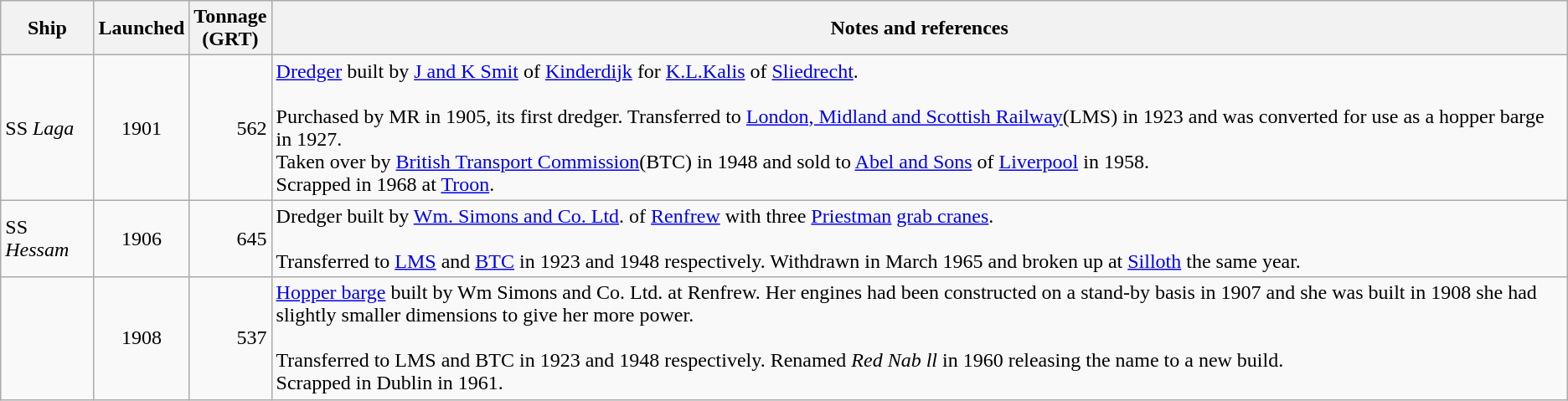<table class="wikitable sortable">
<tr>
<th scope="col">Ship</th>
<th scope="col">Launched</th>
<th scope="col">Tonnage<br>(GRT)</th>
<th scope="col">Notes and references</th>
</tr>
<tr>
<td>SS <em>Laga</em></td>
<td align="center">1901</td>
<td align="right">562</td>
<td><a href='#'>Dredger</a> built by <a href='#'>J and K Smit</a> of <a href='#'>Kinderdijk</a> for <a href='#'>K.L.Kalis</a> of <a href='#'>Sliedrecht</a>.<br><br>Purchased by MR in 1905, its first dredger. Transferred to <a href='#'>London, Midland and Scottish Railway</a>(LMS) in 1923 and was converted for use as a hopper barge in 1927.<br>
Taken over by <a href='#'>British Transport Commission</a>(BTC) in 1948 and sold to <a href='#'>Abel and Sons</a> of <a href='#'>Liverpool</a> in 1958.<br>
Scrapped in 1968 at <a href='#'>Troon</a>.</td>
</tr>
<tr>
<td>SS <em>Hessam</em></td>
<td align="center">1906</td>
<td align="right">645</td>
<td>Dredger built by <a href='#'>Wm. Simons and Co. Ltd</a>. of <a href='#'>Renfrew</a> with three <a href='#'>Priestman</a> <a href='#'>grab cranes</a>.<br><br>Transferred to <a href='#'>LMS</a> and <a href='#'>BTC</a> in 1923 and 1948 respectively. Withdrawn in March 1965 and broken up at <a href='#'>Silloth</a> the same year.</td>
</tr>
<tr>
<td></td>
<td align="center">1908</td>
<td align="right">537</td>
<td><a href='#'>Hopper barge</a> built by Wm Simons and Co. Ltd. at Renfrew. Her engines had been constructed on a stand-by basis in 1907 and she was built in 1908 she had slightly smaller dimensions to give her more power.<br><br>Transferred to LMS and BTC in 1923 and 1948 respectively. Renamed <em>Red Nab ll</em> in 1960 releasing the name to a new build.<br>
Scrapped in Dublin in 1961.</td>
</tr>
</table>
